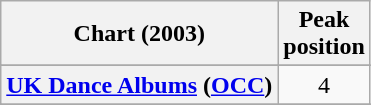<table class="wikitable sortable plainrowheaders" style="text-align:center;" border="1">
<tr>
<th scope="col">Chart (2003)</th>
<th scope="col">Peak<br>position</th>
</tr>
<tr>
</tr>
<tr>
<th scope="row"><a href='#'>UK Dance Albums</a> (<a href='#'>OCC</a>)</th>
<td>4</td>
</tr>
<tr>
</tr>
<tr>
</tr>
<tr>
</tr>
</table>
